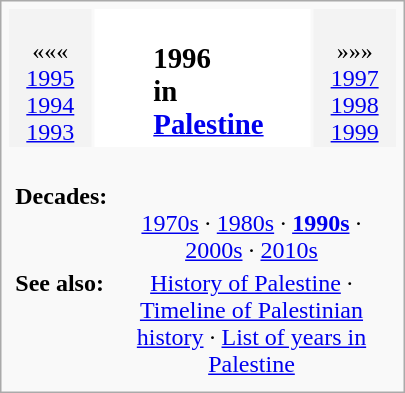<table class="infobox" style="text-align: center; width: 270px">
<tr>
<td style="background-color: #f3f3f3"><br>«««<br><a href='#'>1995</a><br><a href='#'>1994</a><br><a href='#'>1993</a></td>
<td style="background: white" align="center"><br><table style="background: inherit">
<tr valign="top">
<td align="center"><br><div></div></td>
<td align="center"><br><td><big><strong><span>1996</span><br>in<br><a href='#'>Palestine</a></strong></big></td></td>
</tr>
</table>
</td>
<td style="background-color: #f3f3f3"><br>»»»<br><a href='#'>1997</a><br><a href='#'>1998</a><br><a href='#'>1999</a></td>
</tr>
<tr valign="top">
<td colspan="3"><br><table style="width: 100%; border-width: 0; margin: 0; padding: 0; border-collapse: yes">
<tr valign="top">
<th style="text-align: left"><strong>Decades:</strong></th>
<td><br><div><a href='#'>1970s</a> · <a href='#'>1980s</a> · <strong><a href='#'>1990s</a></strong> · <a href='#'>2000s</a> · <a href='#'>2010s</a></div></td>
</tr>
<tr valign="top">
<th style="text-align: left"><strong>See also:</strong></th>
<td><a href='#'>History of Palestine</a> · <a href='#'>Timeline of Palestinian history</a> · <a href='#'>List of years in Palestine</a></td>
</tr>
</table>
</td>
</tr>
</table>
